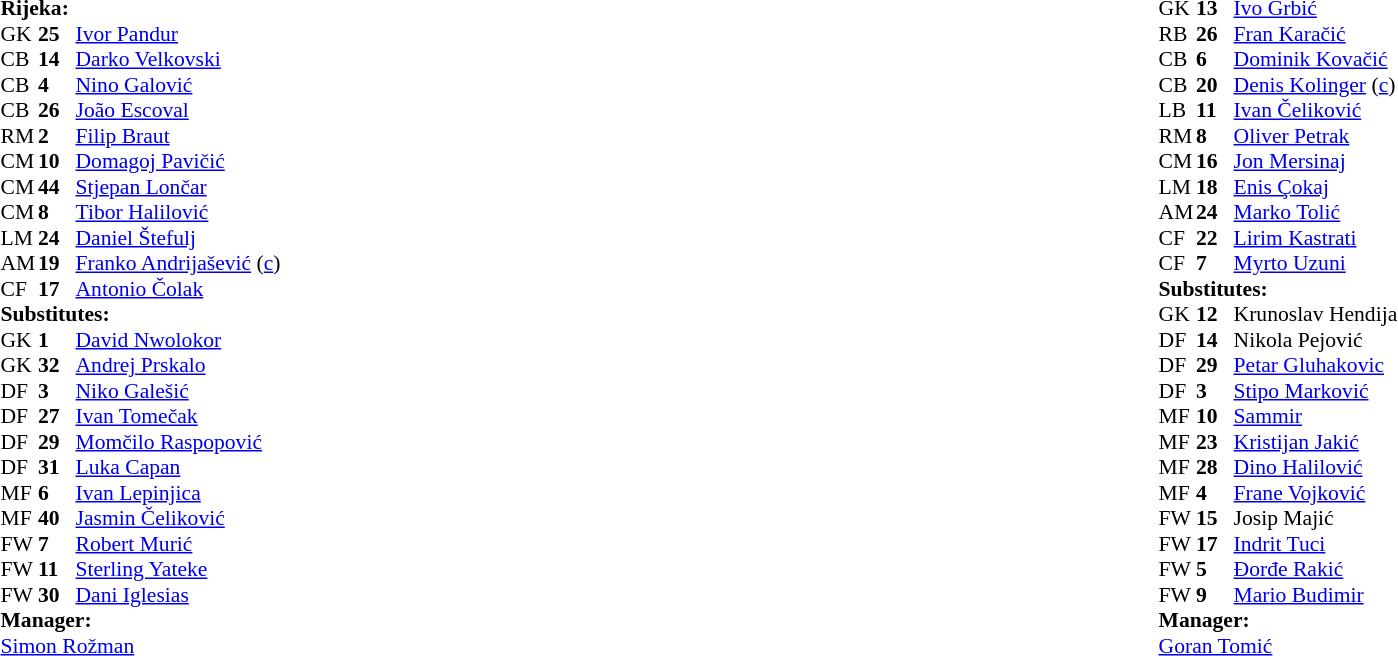<table width="100%">
<tr>
<td valign="top" width="40%"><br><table style="font-size: 90%" cellspacing="0" cellpadding="0">
<tr>
<td colspan="4"><strong>Rijeka:</strong></td>
</tr>
<tr>
<th width="25"></th>
<th width="25"></th>
<th width="180"></th>
<th width="45"></th>
</tr>
<tr>
<td>GK</td>
<td><strong>25</strong></td>
<td> <a href='#'>Ivor Pandur</a></td>
</tr>
<tr>
<td>CB</td>
<td><strong>14</strong></td>
<td> <a href='#'>Darko Velkovski</a></td>
<td></td>
</tr>
<tr>
<td>CB</td>
<td><strong>4</strong></td>
<td> <a href='#'>Nino Galović</a></td>
</tr>
<tr>
<td>CB</td>
<td><strong>26</strong></td>
<td> <a href='#'>João Escoval</a></td>
<td></td>
</tr>
<tr>
<td>RM</td>
<td><strong>2</strong></td>
<td> <a href='#'>Filip Braut</a></td>
</tr>
<tr>
<td>CM</td>
<td><strong>10</strong></td>
<td> <a href='#'>Domagoj Pavičić</a></td>
<td></td>
<td></td>
</tr>
<tr>
<td>CM</td>
<td><strong>44</strong></td>
<td> <a href='#'>Stjepan Lončar</a></td>
</tr>
<tr>
<td>CM</td>
<td><strong>8</strong></td>
<td> <a href='#'>Tibor Halilović</a></td>
</tr>
<tr>
<td>LM</td>
<td><strong>24</strong></td>
<td> <a href='#'>Daniel Štefulj</a></td>
<td></td>
<td></td>
</tr>
<tr>
<td>AM</td>
<td><strong>19</strong></td>
<td> <a href='#'>Franko Andrijašević</a> (<a href='#'>c</a>)</td>
<td></td>
<td></td>
</tr>
<tr>
<td>CF</td>
<td><strong>17</strong></td>
<td> <a href='#'>Antonio Čolak</a></td>
</tr>
<tr>
<td colspan=3><strong>Substitutes:</strong></td>
</tr>
<tr>
<td>GK</td>
<td><strong>1</strong></td>
<td> <a href='#'>David Nwolokor</a></td>
</tr>
<tr>
<td>GK</td>
<td><strong>32</strong></td>
<td> <a href='#'>Andrej Prskalo</a></td>
</tr>
<tr>
<td>DF</td>
<td><strong>3</strong></td>
<td> <a href='#'>Niko Galešić</a></td>
</tr>
<tr>
<td>DF</td>
<td><strong>27</strong></td>
<td> <a href='#'>Ivan Tomečak</a></td>
<td></td>
<td></td>
</tr>
<tr>
<td>DF</td>
<td><strong>29</strong></td>
<td> <a href='#'>Momčilo Raspopović</a></td>
</tr>
<tr>
<td>DF</td>
<td><strong>31</strong></td>
<td> <a href='#'>Luka Capan</a></td>
<td></td>
<td></td>
</tr>
<tr>
<td>MF</td>
<td><strong>6</strong></td>
<td> <a href='#'>Ivan Lepinjica</a></td>
<td></td>
<td></td>
</tr>
<tr>
<td>MF</td>
<td><strong>40</strong></td>
<td> <a href='#'>Jasmin Čeliković</a></td>
</tr>
<tr>
<td>FW</td>
<td><strong>7</strong></td>
<td> <a href='#'>Robert Murić</a></td>
</tr>
<tr>
<td>FW</td>
<td><strong>11</strong></td>
<td> <a href='#'>Sterling Yateke</a></td>
</tr>
<tr>
<td>FW</td>
<td><strong>30</strong></td>
<td> <a href='#'>Dani Iglesias</a></td>
</tr>
<tr>
<td colspan=3><strong>Manager:</strong></td>
</tr>
<tr>
<td colspan="3"> <a href='#'>Simon Rožman</a></td>
</tr>
</table>
</td>
<td valign="top" width="50%"><br><table style="font-size: 90%" cellspacing="0" cellpadding="0" align="center">
<tr>
<td colspan="4"></td>
</tr>
<tr>
<th width="25"></th>
<th width="25"></th>
<th width="180"></th>
<th width="45"></th>
</tr>
<tr>
<td>GK</td>
<td><strong>13</strong></td>
<td> <a href='#'>Ivo Grbić</a></td>
</tr>
<tr>
<td>RB</td>
<td><strong>26</strong></td>
<td> <a href='#'>Fran Karačić</a></td>
</tr>
<tr>
<td>CB</td>
<td><strong>6</strong></td>
<td> <a href='#'>Dominik Kovačić</a></td>
</tr>
<tr>
<td>CB</td>
<td><strong>20</strong></td>
<td> <a href='#'>Denis Kolinger</a> (<a href='#'>c</a>)</td>
</tr>
<tr>
<td>LB</td>
<td><strong>11</strong></td>
<td> <a href='#'>Ivan Čeliković</a></td>
<td></td>
<td></td>
</tr>
<tr>
<td>RM</td>
<td><strong>8</strong></td>
<td> <a href='#'>Oliver Petrak</a></td>
<td></td>
<td></td>
</tr>
<tr>
<td>CM</td>
<td><strong>16</strong></td>
<td> <a href='#'>Jon Mersinaj</a></td>
<td></td>
<td></td>
</tr>
<tr>
<td>LM</td>
<td><strong>18</strong></td>
<td> <a href='#'>Enis Çokaj</a></td>
<td></td>
<td></td>
</tr>
<tr>
<td>AM</td>
<td><strong>24</strong></td>
<td> <a href='#'>Marko Tolić</a></td>
</tr>
<tr>
<td>CF</td>
<td><strong>22</strong></td>
<td> <a href='#'>Lirim Kastrati</a></td>
</tr>
<tr>
<td>CF</td>
<td><strong>7</strong></td>
<td> <a href='#'>Myrto Uzuni</a></td>
</tr>
<tr>
<td colspan=3><strong>Substitutes:</strong></td>
</tr>
<tr>
<td>GK</td>
<td><strong>12</strong></td>
<td> Krunoslav Hendija</td>
</tr>
<tr>
<td>DF</td>
<td><strong>14</strong></td>
<td> Nikola Pejović</td>
</tr>
<tr>
<td>DF</td>
<td><strong>29</strong></td>
<td> <a href='#'>Petar Gluhakovic</a></td>
</tr>
<tr>
<td>DF</td>
<td><strong>3</strong></td>
<td> <a href='#'>Stipo Marković</a></td>
<td></td>
<td></td>
</tr>
<tr>
<td>MF</td>
<td><strong>10</strong></td>
<td> <a href='#'>Sammir</a></td>
<td></td>
<td></td>
</tr>
<tr>
<td>MF</td>
<td><strong>23</strong></td>
<td> <a href='#'>Kristijan Jakić</a></td>
<td></td>
<td></td>
</tr>
<tr>
<td>MF</td>
<td><strong>28</strong></td>
<td> <a href='#'>Dino Halilović</a></td>
</tr>
<tr>
<td>MF</td>
<td><strong>4</strong></td>
<td> <a href='#'>Frane Vojković</a></td>
</tr>
<tr>
<td>FW</td>
<td><strong>15</strong></td>
<td> Josip Majić</td>
</tr>
<tr>
<td>FW</td>
<td><strong>17</strong></td>
<td> <a href='#'>Indrit Tuci</a></td>
</tr>
<tr>
<td>FW</td>
<td><strong>5</strong></td>
<td> <a href='#'>Đorđe Rakić</a></td>
</tr>
<tr>
<td>FW</td>
<td><strong>9</strong></td>
<td> <a href='#'>Mario Budimir</a></td>
<td></td>
<td></td>
</tr>
<tr>
<td colspan=3><strong>Manager:</strong></td>
</tr>
<tr>
<td colspan="3"> <a href='#'>Goran Tomić</a></td>
</tr>
</table>
</td>
</tr>
</table>
